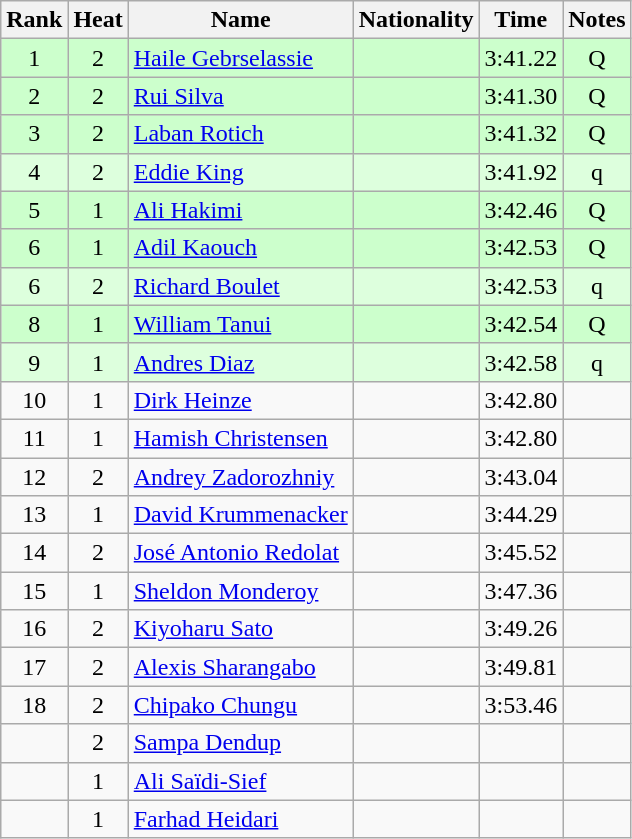<table class="wikitable sortable" style="text-align:center">
<tr>
<th>Rank</th>
<th>Heat</th>
<th>Name</th>
<th>Nationality</th>
<th>Time</th>
<th>Notes</th>
</tr>
<tr bgcolor=ccffcc>
<td>1</td>
<td>2</td>
<td align="left"><a href='#'>Haile Gebrselassie</a></td>
<td align=left></td>
<td>3:41.22</td>
<td>Q</td>
</tr>
<tr bgcolor=ccffcc>
<td>2</td>
<td>2</td>
<td align="left"><a href='#'>Rui Silva</a></td>
<td align=left></td>
<td>3:41.30</td>
<td>Q</td>
</tr>
<tr bgcolor=ccffcc>
<td>3</td>
<td>2</td>
<td align="left"><a href='#'>Laban Rotich</a></td>
<td align=left></td>
<td>3:41.32</td>
<td>Q</td>
</tr>
<tr bgcolor=ddffdd>
<td>4</td>
<td>2</td>
<td align="left"><a href='#'>Eddie King</a></td>
<td align=left></td>
<td>3:41.92</td>
<td>q</td>
</tr>
<tr bgcolor=ccffcc>
<td>5</td>
<td>1</td>
<td align="left"><a href='#'>Ali Hakimi</a></td>
<td align=left></td>
<td>3:42.46</td>
<td>Q</td>
</tr>
<tr bgcolor=ccffcc>
<td>6</td>
<td>1</td>
<td align="left"><a href='#'>Adil Kaouch</a></td>
<td align=left></td>
<td>3:42.53</td>
<td>Q</td>
</tr>
<tr bgcolor=ddffdd>
<td>6</td>
<td>2</td>
<td align="left"><a href='#'>Richard Boulet</a></td>
<td align=left></td>
<td>3:42.53</td>
<td>q</td>
</tr>
<tr bgcolor=ccffcc>
<td>8</td>
<td>1</td>
<td align="left"><a href='#'>William Tanui</a></td>
<td align=left></td>
<td>3:42.54</td>
<td>Q</td>
</tr>
<tr bgcolor=ddffdd>
<td>9</td>
<td>1</td>
<td align="left"><a href='#'>Andres Diaz</a></td>
<td align=left></td>
<td>3:42.58</td>
<td>q</td>
</tr>
<tr>
<td>10</td>
<td>1</td>
<td align="left"><a href='#'>Dirk Heinze</a></td>
<td align=left></td>
<td>3:42.80</td>
<td></td>
</tr>
<tr>
<td>11</td>
<td>1</td>
<td align="left"><a href='#'>Hamish Christensen</a></td>
<td align=left></td>
<td>3:42.80</td>
<td></td>
</tr>
<tr>
<td>12</td>
<td>2</td>
<td align="left"><a href='#'>Andrey Zadorozhniy</a></td>
<td align=left></td>
<td>3:43.04</td>
<td></td>
</tr>
<tr>
<td>13</td>
<td>1</td>
<td align="left"><a href='#'>David Krummenacker</a></td>
<td align=left></td>
<td>3:44.29</td>
<td></td>
</tr>
<tr>
<td>14</td>
<td>2</td>
<td align="left"><a href='#'>José Antonio Redolat</a></td>
<td align=left></td>
<td>3:45.52</td>
<td></td>
</tr>
<tr>
<td>15</td>
<td>1</td>
<td align="left"><a href='#'>Sheldon Monderoy</a></td>
<td align=left></td>
<td>3:47.36</td>
<td></td>
</tr>
<tr>
<td>16</td>
<td>2</td>
<td align="left"><a href='#'>Kiyoharu Sato</a></td>
<td align=left></td>
<td>3:49.26</td>
<td></td>
</tr>
<tr>
<td>17</td>
<td>2</td>
<td align="left"><a href='#'>Alexis Sharangabo</a></td>
<td align=left></td>
<td>3:49.81</td>
<td></td>
</tr>
<tr>
<td>18</td>
<td>2</td>
<td align="left"><a href='#'>Chipako Chungu</a></td>
<td align=left></td>
<td>3:53.46</td>
<td></td>
</tr>
<tr>
<td></td>
<td>2</td>
<td align="left"><a href='#'>Sampa Dendup</a></td>
<td align=left></td>
<td></td>
<td></td>
</tr>
<tr>
<td></td>
<td>1</td>
<td align="left"><a href='#'>Ali Saïdi-Sief</a></td>
<td align=left></td>
<td></td>
<td></td>
</tr>
<tr>
<td></td>
<td>1</td>
<td align="left"><a href='#'>Farhad Heidari</a></td>
<td align=left></td>
<td></td>
<td></td>
</tr>
</table>
